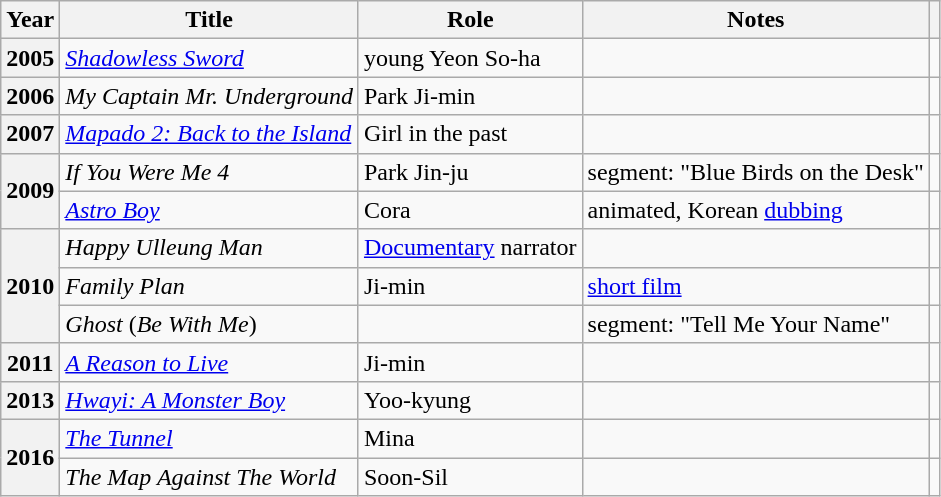<table class="wikitable plainrowheaders sortable">
<tr>
<th scope="col">Year</th>
<th scope="col">Title</th>
<th scope="col">Role</th>
<th scope="col">Notes</th>
<th scope="col" class="unsortable"></th>
</tr>
<tr>
<th scope="row">2005</th>
<td><em><a href='#'>Shadowless Sword</a></em></td>
<td>young Yeon So-ha</td>
<td></td>
<td style="text-align:center"></td>
</tr>
<tr>
<th scope="row">2006</th>
<td><em>My Captain Mr. Underground</em></td>
<td>Park Ji-min</td>
<td></td>
<td style="text-align:center"></td>
</tr>
<tr>
<th scope="row">2007</th>
<td><em><a href='#'>Mapado 2: Back to the Island</a></em></td>
<td>Girl in the past</td>
<td></td>
<td style="text-align:center"></td>
</tr>
<tr>
<th scope="row" rowspan="2">2009</th>
<td><em>If You Were Me 4</em></td>
<td>Park Jin-ju</td>
<td>segment: "Blue Birds on the Desk"</td>
<td style="text-align:center"></td>
</tr>
<tr>
<td><em><a href='#'>Astro Boy</a></em></td>
<td>Cora</td>
<td>animated, Korean <a href='#'>dubbing</a></td>
<td style="text-align:center"></td>
</tr>
<tr>
<th scope="row" rowspan="3">2010</th>
<td><em>Happy Ulleung Man</em></td>
<td><a href='#'>Documentary</a> narrator</td>
<td></td>
<td style="text-align:center"></td>
</tr>
<tr>
<td><em>Family Plan</em></td>
<td>Ji-min</td>
<td><a href='#'>short film</a></td>
<td style="text-align:center"></td>
</tr>
<tr>
<td><em>Ghost</em> (<em>Be With Me</em>)</td>
<td></td>
<td>segment: "Tell Me Your Name"</td>
<td style="text-align:center"></td>
</tr>
<tr>
<th scope="row">2011</th>
<td><em><a href='#'>A Reason to Live</a></em></td>
<td>Ji-min</td>
<td></td>
<td style="text-align:center"></td>
</tr>
<tr>
<th scope="row">2013</th>
<td><em><a href='#'>Hwayi: A Monster Boy</a></em></td>
<td>Yoo-kyung</td>
<td></td>
<td style="text-align:center"></td>
</tr>
<tr>
<th scope="row" rowspan="2">2016</th>
<td><em><a href='#'>The Tunnel</a></em></td>
<td>Mina</td>
<td></td>
<td style="text-align:center"></td>
</tr>
<tr>
<td><em>The Map Against The World </em></td>
<td>Soon-Sil</td>
<td></td>
<td style="text-align:center"></td>
</tr>
</table>
